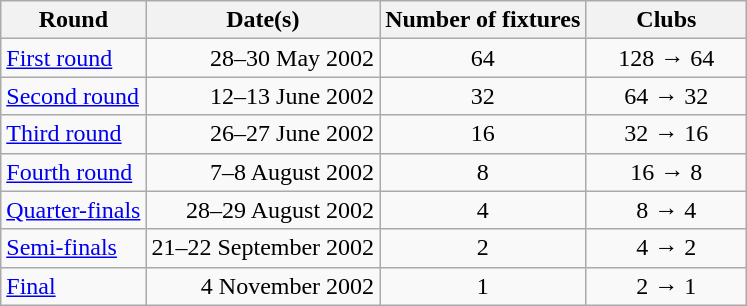<table class="wikitable" style="text-align:center">
<tr>
<th>Round</th>
<th>Date(s)</th>
<th>Number of fixtures</th>
<th width=100>Clubs</th>
</tr>
<tr>
<td align=left><a href='#'>First round</a></td>
<td align=right>28–30 May 2002</td>
<td>64</td>
<td>128 → 64</td>
</tr>
<tr>
<td align=left><a href='#'>Second round</a></td>
<td align=right>12–13 June 2002</td>
<td>32</td>
<td>64 → 32</td>
</tr>
<tr>
<td align=left><a href='#'>Third round</a></td>
<td align=right>26–27 June 2002</td>
<td>16</td>
<td>32 → 16</td>
</tr>
<tr>
<td align=left><a href='#'>Fourth round</a></td>
<td align=right>7–8 August 2002</td>
<td>8</td>
<td>16 → 8</td>
</tr>
<tr>
<td align=left><a href='#'>Quarter-finals</a></td>
<td align=right>28–29 August 2002</td>
<td>4</td>
<td>8 → 4</td>
</tr>
<tr>
<td align=left><a href='#'>Semi-finals</a></td>
<td align=right>21–22 September 2002</td>
<td>2</td>
<td>4 → 2</td>
</tr>
<tr>
<td align=left><a href='#'>Final</a></td>
<td align=right>4 November 2002</td>
<td>1</td>
<td>2 → 1</td>
</tr>
</table>
